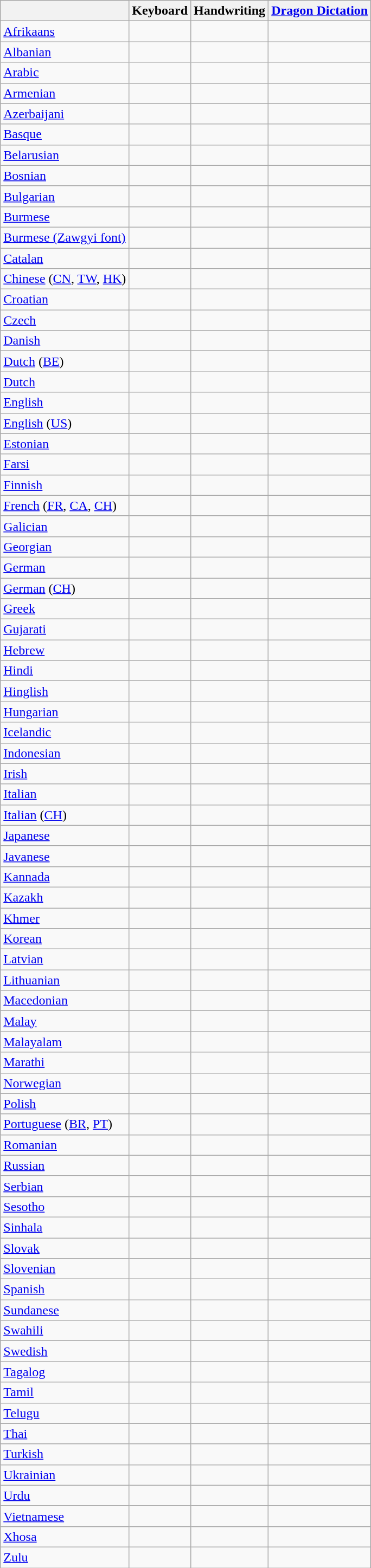<table class="wikitable">
<tr>
<th></th>
<th>Keyboard</th>
<th>Handwriting</th>
<th><a href='#'>Dragon Dictation</a></th>
</tr>
<tr>
<td><a href='#'>Afrikaans</a></td>
<td></td>
<td></td>
<td></td>
</tr>
<tr>
<td><a href='#'>Albanian</a></td>
<td></td>
<td></td>
<td></td>
</tr>
<tr>
<td><a href='#'>Arabic</a></td>
<td></td>
<td></td>
<td></td>
</tr>
<tr>
<td><a href='#'>Armenian</a></td>
<td></td>
<td></td>
<td></td>
</tr>
<tr>
<td><a href='#'>Azerbaijani</a></td>
<td></td>
<td></td>
<td></td>
</tr>
<tr>
<td><a href='#'>Basque</a></td>
<td></td>
<td></td>
<td></td>
</tr>
<tr>
<td><a href='#'>Belarusian</a></td>
<td></td>
<td></td>
<td></td>
</tr>
<tr>
<td><a href='#'>Bosnian</a></td>
<td></td>
<td></td>
<td></td>
</tr>
<tr>
<td><a href='#'>Bulgarian</a></td>
<td></td>
<td></td>
<td></td>
</tr>
<tr>
<td><a href='#'>Burmese</a></td>
<td></td>
<td></td>
<td></td>
</tr>
<tr>
<td><a href='#'>Burmese (Zawgyi font)</a></td>
<td></td>
<td></td>
<td></td>
</tr>
<tr>
<td><a href='#'>Catalan</a></td>
<td></td>
<td></td>
<td></td>
</tr>
<tr>
<td><a href='#'>Chinese</a> (<a href='#'>CN</a>, <a href='#'>TW</a>, <a href='#'>HK</a>)</td>
<td></td>
<td></td>
<td></td>
</tr>
<tr>
<td><a href='#'>Croatian</a></td>
<td></td>
<td></td>
<td></td>
</tr>
<tr>
<td><a href='#'>Czech</a></td>
<td></td>
<td></td>
<td></td>
</tr>
<tr>
<td><a href='#'>Danish</a></td>
<td></td>
<td></td>
<td></td>
</tr>
<tr>
<td><a href='#'>Dutch</a> (<a href='#'>BE</a>)</td>
<td></td>
<td></td>
<td></td>
</tr>
<tr>
<td><a href='#'>Dutch</a></td>
<td></td>
<td></td>
<td></td>
</tr>
<tr>
<td><a href='#'>English</a></td>
<td></td>
<td></td>
<td></td>
</tr>
<tr>
<td><a href='#'>English</a> (<a href='#'>US</a>)</td>
<td></td>
<td></td>
<td></td>
</tr>
<tr>
<td><a href='#'>Estonian</a></td>
<td></td>
<td></td>
<td></td>
</tr>
<tr>
<td><a href='#'>Farsi</a></td>
<td></td>
<td></td>
<td></td>
</tr>
<tr>
<td><a href='#'>Finnish</a></td>
<td></td>
<td></td>
<td></td>
</tr>
<tr>
<td><a href='#'>French</a> (<a href='#'>FR</a>, <a href='#'>CA</a>, <a href='#'>CH</a>)</td>
<td></td>
<td></td>
<td></td>
</tr>
<tr>
<td><a href='#'>Galician</a></td>
<td></td>
<td></td>
<td></td>
</tr>
<tr>
<td><a href='#'>Georgian</a></td>
<td></td>
<td></td>
<td></td>
</tr>
<tr>
<td><a href='#'>German</a></td>
<td></td>
<td></td>
<td></td>
</tr>
<tr>
<td><a href='#'>German</a> (<a href='#'>CH</a>)</td>
<td></td>
<td></td>
<td></td>
</tr>
<tr>
<td><a href='#'>Greek</a></td>
<td></td>
<td></td>
<td></td>
</tr>
<tr>
<td><a href='#'>Gujarati</a></td>
<td></td>
<td></td>
<td></td>
</tr>
<tr>
<td><a href='#'>Hebrew</a></td>
<td></td>
<td></td>
<td></td>
</tr>
<tr>
<td><a href='#'>Hindi</a></td>
<td></td>
<td></td>
<td></td>
</tr>
<tr>
<td><a href='#'>Hinglish</a></td>
<td></td>
<td></td>
<td></td>
</tr>
<tr>
<td><a href='#'>Hungarian</a></td>
<td></td>
<td></td>
<td></td>
</tr>
<tr>
<td><a href='#'>Icelandic</a></td>
<td></td>
<td></td>
<td></td>
</tr>
<tr>
<td><a href='#'>Indonesian</a></td>
<td></td>
<td></td>
<td></td>
</tr>
<tr>
<td><a href='#'>Irish</a></td>
<td></td>
<td></td>
<td></td>
</tr>
<tr>
<td><a href='#'>Italian</a></td>
<td></td>
<td></td>
<td></td>
</tr>
<tr>
<td><a href='#'>Italian</a> (<a href='#'>CH</a>)</td>
<td></td>
<td></td>
<td></td>
</tr>
<tr>
<td><a href='#'>Japanese</a></td>
<td></td>
<td></td>
<td></td>
</tr>
<tr>
<td><a href='#'>Javanese</a></td>
<td></td>
<td></td>
<td></td>
</tr>
<tr>
<td><a href='#'>Kannada</a></td>
<td></td>
<td></td>
<td></td>
</tr>
<tr>
<td><a href='#'>Kazakh</a></td>
<td></td>
<td></td>
<td></td>
</tr>
<tr>
<td><a href='#'>Khmer</a></td>
<td></td>
<td></td>
<td></td>
</tr>
<tr>
<td><a href='#'>Korean</a></td>
<td></td>
<td></td>
<td></td>
</tr>
<tr>
<td><a href='#'>Latvian</a></td>
<td></td>
<td></td>
<td></td>
</tr>
<tr>
<td><a href='#'>Lithuanian</a></td>
<td></td>
<td></td>
<td></td>
</tr>
<tr>
<td><a href='#'>Macedonian</a></td>
<td></td>
<td></td>
<td></td>
</tr>
<tr>
<td><a href='#'>Malay</a></td>
<td></td>
<td></td>
<td></td>
</tr>
<tr>
<td><a href='#'>Malayalam</a></td>
<td></td>
<td></td>
<td></td>
</tr>
<tr>
<td><a href='#'>Marathi</a></td>
<td></td>
<td></td>
<td></td>
</tr>
<tr>
<td><a href='#'>Norwegian</a></td>
<td></td>
<td></td>
<td></td>
</tr>
<tr>
<td><a href='#'>Polish</a></td>
<td></td>
<td></td>
<td></td>
</tr>
<tr>
<td><a href='#'>Portuguese</a> (<a href='#'>BR</a>, <a href='#'>PT</a>)</td>
<td></td>
<td></td>
<td></td>
</tr>
<tr>
<td><a href='#'>Romanian</a></td>
<td></td>
<td></td>
<td></td>
</tr>
<tr>
<td><a href='#'>Russian</a></td>
<td></td>
<td></td>
<td></td>
</tr>
<tr>
<td><a href='#'>Serbian</a></td>
<td></td>
<td></td>
<td></td>
</tr>
<tr>
<td><a href='#'>Sesotho</a></td>
<td></td>
<td></td>
<td></td>
</tr>
<tr>
<td><a href='#'>Sinhala</a></td>
<td></td>
<td></td>
<td></td>
</tr>
<tr>
<td><a href='#'>Slovak</a></td>
<td></td>
<td></td>
<td></td>
</tr>
<tr>
<td><a href='#'>Slovenian</a></td>
<td></td>
<td></td>
<td></td>
</tr>
<tr>
<td><a href='#'>Spanish</a></td>
<td></td>
<td></td>
<td></td>
</tr>
<tr>
<td><a href='#'>Sundanese</a></td>
<td></td>
<td></td>
<td></td>
</tr>
<tr>
<td><a href='#'>Swahili</a></td>
<td></td>
<td></td>
<td></td>
</tr>
<tr>
<td><a href='#'>Swedish</a></td>
<td></td>
<td></td>
<td></td>
</tr>
<tr>
<td><a href='#'>Tagalog</a></td>
<td></td>
<td></td>
<td></td>
</tr>
<tr>
<td><a href='#'>Tamil</a></td>
<td></td>
<td></td>
<td></td>
</tr>
<tr>
<td><a href='#'>Telugu</a></td>
<td></td>
<td></td>
<td></td>
</tr>
<tr>
<td><a href='#'>Thai</a></td>
<td></td>
<td></td>
<td></td>
</tr>
<tr>
<td><a href='#'>Turkish</a></td>
<td></td>
<td></td>
<td></td>
</tr>
<tr>
<td><a href='#'>Ukrainian</a></td>
<td></td>
<td></td>
<td></td>
</tr>
<tr>
<td><a href='#'>Urdu</a></td>
<td></td>
<td></td>
<td></td>
</tr>
<tr>
<td><a href='#'>Vietnamese</a></td>
<td></td>
<td></td>
<td></td>
</tr>
<tr>
<td><a href='#'>Xhosa</a></td>
<td></td>
<td></td>
<td></td>
</tr>
<tr>
<td><a href='#'>Zulu</a></td>
<td></td>
<td></td>
<td></td>
</tr>
</table>
